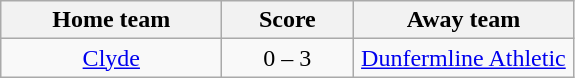<table class="wikitable" style="text-align: center">
<tr>
<th width=140>Home team</th>
<th width=80>Score</th>
<th width=140>Away team</th>
</tr>
<tr>
<td><a href='#'>Clyde</a></td>
<td>0 – 3</td>
<td><a href='#'>Dunfermline Athletic</a></td>
</tr>
</table>
